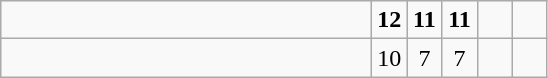<table class="wikitable">
<tr>
<td style="width:15em"></td>
<td align=center style="width:1em"><strong>12</strong></td>
<td align=center style="width:1em"><strong>11</strong></td>
<td align=center style="width:1em"><strong>11</strong></td>
<td align=center style="width:1em"></td>
<td align=center style="width:1em"></td>
</tr>
<tr>
<td style="width:15em"></td>
<td align=center style="width:1em">10</td>
<td align=center style="width:1em">7</td>
<td align=center style="width:1em">7</td>
<td align=center style="width:1em"></td>
<td align=center style="width:1em"></td>
</tr>
</table>
